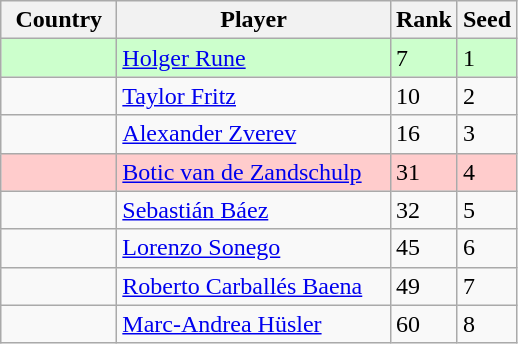<table class=wikitable>
<tr>
<th width="70">Country</th>
<th width="175">Player</th>
<th>Rank</th>
<th>Seed</th>
</tr>
<tr bgcolor=#cfc>
<td></td>
<td><a href='#'>Holger Rune</a></td>
<td>7</td>
<td>1</td>
</tr>
<tr>
<td></td>
<td><a href='#'>Taylor Fritz</a></td>
<td>10</td>
<td>2</td>
</tr>
<tr>
<td></td>
<td><a href='#'>Alexander Zverev</a></td>
<td>16</td>
<td>3</td>
</tr>
<tr bgcolor=#fcc>
<td></td>
<td><a href='#'>Botic van de Zandschulp</a></td>
<td>31</td>
<td>4</td>
</tr>
<tr>
<td></td>
<td><a href='#'>Sebastián Báez</a></td>
<td>32</td>
<td>5</td>
</tr>
<tr>
<td></td>
<td><a href='#'>Lorenzo Sonego</a></td>
<td>45</td>
<td>6</td>
</tr>
<tr>
<td></td>
<td><a href='#'>Roberto Carballés Baena</a></td>
<td>49</td>
<td>7</td>
</tr>
<tr>
<td></td>
<td><a href='#'>Marc-Andrea Hüsler</a></td>
<td>60</td>
<td>8</td>
</tr>
</table>
